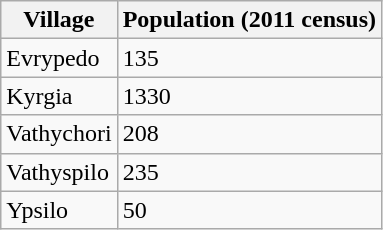<table class=wikitable>
<tr>
<th>Village</th>
<th>Population (2011 census)</th>
</tr>
<tr>
<td>Evrypedo</td>
<td>135</td>
</tr>
<tr>
<td>Kyrgia</td>
<td>1330</td>
</tr>
<tr>
<td>Vathychori</td>
<td>208</td>
</tr>
<tr>
<td>Vathyspilo</td>
<td>235</td>
</tr>
<tr>
<td>Ypsilo</td>
<td>50</td>
</tr>
</table>
